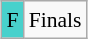<table class="wikitable" style="margin:0.5em auto; font-size:90%; line-height:1.25em;">
<tr>
<td bgcolor="#48D1CC" align=center>F</td>
<td>Finals</td>
</tr>
</table>
